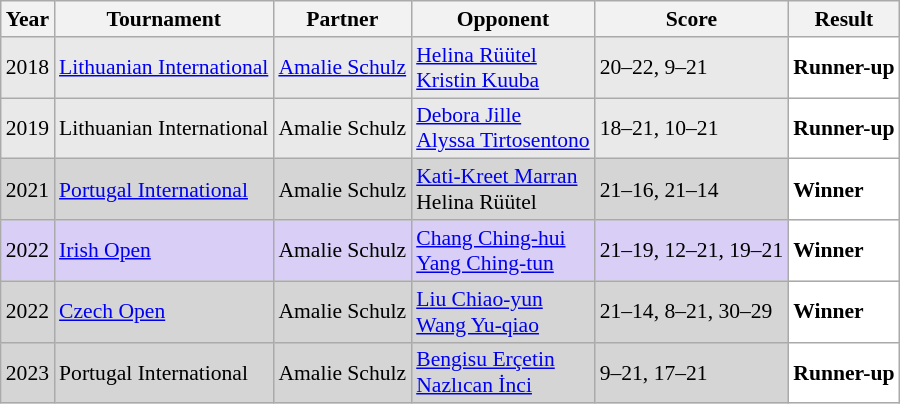<table class="sortable wikitable" style="font-size: 90%;">
<tr>
<th>Year</th>
<th>Tournament</th>
<th>Partner</th>
<th>Opponent</th>
<th>Score</th>
<th>Result</th>
</tr>
<tr style="background:#E9E9E9">
<td align="center">2018</td>
<td align="left"><a href='#'>Lithuanian International</a></td>
<td align="left"> <a href='#'>Amalie Schulz</a></td>
<td align="left"> <a href='#'>Helina Rüütel</a><br> <a href='#'>Kristin Kuuba</a></td>
<td align="left">20–22, 9–21</td>
<td style="text-align:left; background:white"> <strong>Runner-up</strong></td>
</tr>
<tr style="background:#E9E9E9">
<td align="center">2019</td>
<td align="left">Lithuanian International</td>
<td align="left"> Amalie Schulz</td>
<td align="left"> <a href='#'>Debora Jille</a><br> <a href='#'>Alyssa Tirtosentono</a></td>
<td align="left">18–21, 10–21</td>
<td style="text-align:left; background:white"> <strong>Runner-up</strong></td>
</tr>
<tr style="background:#D5D5D5">
<td align="center">2021</td>
<td align="left"><a href='#'>Portugal International</a></td>
<td align="left"> Amalie Schulz</td>
<td align="left"> <a href='#'>Kati-Kreet Marran</a><br> Helina Rüütel</td>
<td align="left">21–16, 21–14</td>
<td style="text-align:left; background:white"> <strong>Winner</strong></td>
</tr>
<tr style="background:#D8CEF6">
<td align="center">2022</td>
<td align="left"><a href='#'>Irish Open</a></td>
<td align="left"> Amalie Schulz</td>
<td align="left"> <a href='#'>Chang Ching-hui</a><br> <a href='#'>Yang Ching-tun</a></td>
<td align="left">21–19, 12–21, 19–21</td>
<td style="text-align:left; background:white"> <strong>Winner</strong></td>
</tr>
<tr style="background:#D5D5D5">
<td align="center">2022</td>
<td align="left"><a href='#'>Czech Open</a></td>
<td align="left"> Amalie Schulz</td>
<td align="left"> <a href='#'>Liu Chiao-yun</a><br> <a href='#'>Wang Yu-qiao</a></td>
<td align="left">21–14, 8–21, 30–29</td>
<td style="text-align:left; background:white"> <strong>Winner</strong></td>
</tr>
<tr style="background:#D5D5D5">
<td align="center">2023</td>
<td align="left">Portugal International</td>
<td align="left"> Amalie Schulz</td>
<td align="left"> <a href='#'>Bengisu Erçetin</a><br> <a href='#'>Nazlıcan İnci</a></td>
<td align="left">9–21, 17–21</td>
<td style="text-align:left; background:white"> <strong>Runner-up</strong></td>
</tr>
</table>
